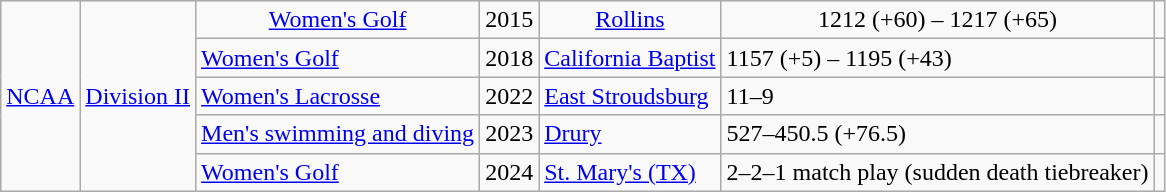<table class="wikitable sortable">
<tr style="text-align:center;">
<td rowspan="6"><a href='#'>NCAA</a></td>
<td rowspan="6"><a href='#'>Division II</a></td>
<td rowspan="1"><a href='#'>Women's Golf</a></td>
<td>2015</td>
<td><a href='#'>Rollins</a></td>
<td>1212 (+60) – 1217 (+65)</td>
<td></td>
</tr>
<tr>
<td rowspan="1"><a href='#'>Women's Golf</a></td>
<td>2018</td>
<td><a href='#'>California Baptist</a></td>
<td>1157 (+5) – 1195 (+43)</td>
<td></td>
</tr>
<tr>
<td rowspan="1"><a href='#'>Women's Lacrosse</a></td>
<td>2022</td>
<td><a href='#'>East Stroudsburg</a></td>
<td>11–9</td>
<td></td>
</tr>
<tr>
<td rowspan="1"><a href='#'>Men's swimming and diving</a></td>
<td>2023</td>
<td><a href='#'>Drury</a></td>
<td>527–450.5 (+76.5)</td>
<td></td>
</tr>
<tr>
<td rowspan="1"><a href='#'>Women's Golf</a></td>
<td>2024</td>
<td><a href='#'>St. Mary's (TX)</a></td>
<td>2–2–1 match play (sudden death tiebreaker)</td>
<td></td>
</tr>
</table>
